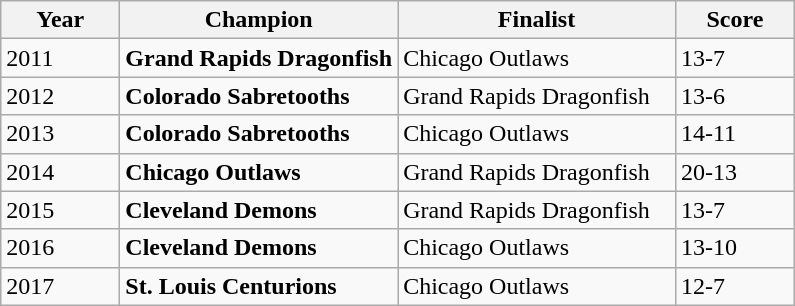<table class="wikitable">
<tr>
<th style="width:15%;">Year</th>
<th style="width:35%;">Champion</th>
<th style="width:35%;">Finalist</th>
<th style="width:15%;">Score</th>
</tr>
<tr>
<td>2011</td>
<td><strong>Grand Rapids Dragonfish</strong></td>
<td>Chicago Outlaws</td>
<td>13-7</td>
</tr>
<tr>
<td>2012</td>
<td><strong>Colorado Sabretooths</strong></td>
<td>Grand Rapids Dragonfish</td>
<td>13-6</td>
</tr>
<tr>
<td>2013</td>
<td><strong>Colorado Sabretooths</strong></td>
<td>Chicago Outlaws</td>
<td>14-11</td>
</tr>
<tr>
<td>2014</td>
<td><strong>Chicago Outlaws</strong></td>
<td>Grand Rapids Dragonfish</td>
<td>20-13</td>
</tr>
<tr>
<td>2015</td>
<td><strong>Cleveland Demons</strong></td>
<td>Grand Rapids Dragonfish</td>
<td>13-7</td>
</tr>
<tr>
<td>2016</td>
<td><strong>Cleveland Demons</strong></td>
<td>Chicago Outlaws</td>
<td>13-10</td>
</tr>
<tr>
<td>2017</td>
<td><strong>St. Louis Centurions</strong></td>
<td>Chicago Outlaws</td>
<td>12-7</td>
</tr>
</table>
